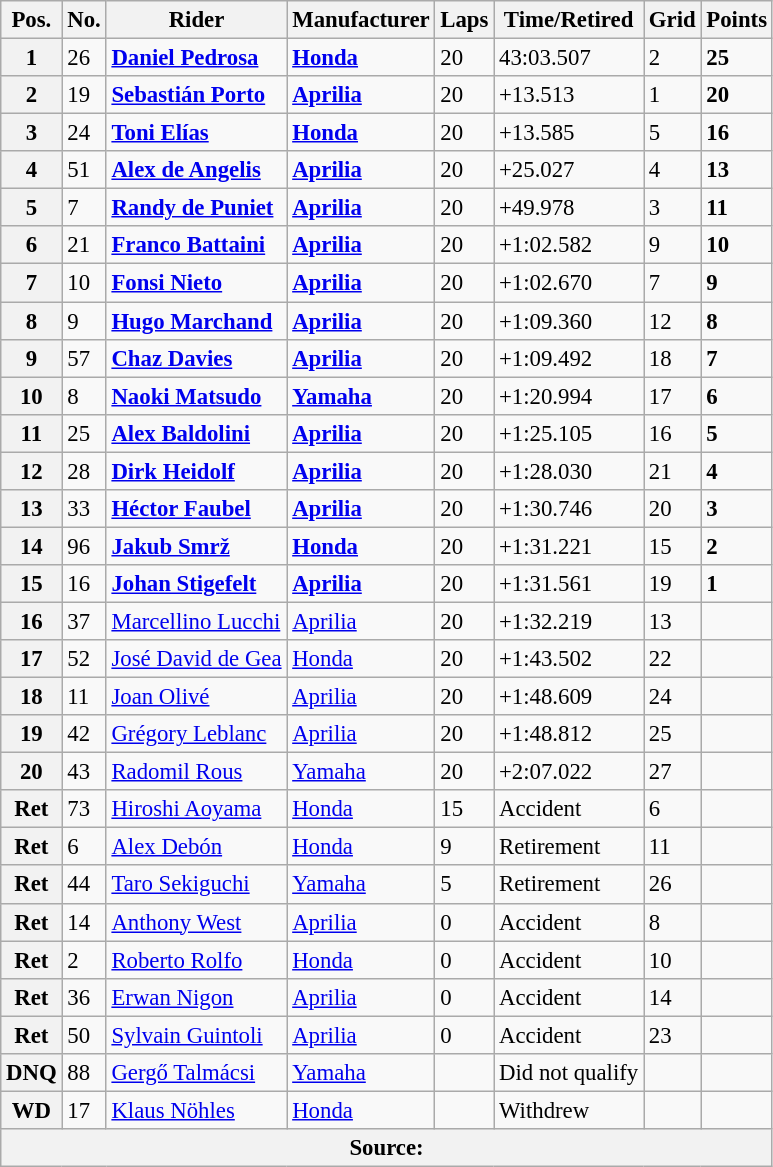<table class="wikitable" style="font-size: 95%;">
<tr>
<th>Pos.</th>
<th>No.</th>
<th>Rider</th>
<th>Manufacturer</th>
<th>Laps</th>
<th>Time/Retired</th>
<th>Grid</th>
<th>Points</th>
</tr>
<tr>
<th>1</th>
<td>26</td>
<td> <strong><a href='#'>Daniel Pedrosa</a></strong></td>
<td><strong><a href='#'>Honda</a></strong></td>
<td>20</td>
<td>43:03.507</td>
<td>2</td>
<td><strong>25</strong></td>
</tr>
<tr>
<th>2</th>
<td>19</td>
<td> <strong><a href='#'>Sebastián Porto</a></strong></td>
<td><strong><a href='#'>Aprilia</a></strong></td>
<td>20</td>
<td>+13.513</td>
<td>1</td>
<td><strong>20</strong></td>
</tr>
<tr>
<th>3</th>
<td>24</td>
<td> <strong><a href='#'>Toni Elías</a></strong></td>
<td><strong><a href='#'>Honda</a></strong></td>
<td>20</td>
<td>+13.585</td>
<td>5</td>
<td><strong>16</strong></td>
</tr>
<tr>
<th>4</th>
<td>51</td>
<td> <strong><a href='#'>Alex de Angelis</a></strong></td>
<td><strong><a href='#'>Aprilia</a></strong></td>
<td>20</td>
<td>+25.027</td>
<td>4</td>
<td><strong>13</strong></td>
</tr>
<tr>
<th>5</th>
<td>7</td>
<td> <strong><a href='#'>Randy de Puniet</a></strong></td>
<td><strong><a href='#'>Aprilia</a></strong></td>
<td>20</td>
<td>+49.978</td>
<td>3</td>
<td><strong>11</strong></td>
</tr>
<tr>
<th>6</th>
<td>21</td>
<td> <strong><a href='#'>Franco Battaini</a></strong></td>
<td><strong><a href='#'>Aprilia</a></strong></td>
<td>20</td>
<td>+1:02.582</td>
<td>9</td>
<td><strong>10</strong></td>
</tr>
<tr>
<th>7</th>
<td>10</td>
<td> <strong><a href='#'>Fonsi Nieto</a></strong></td>
<td><strong><a href='#'>Aprilia</a></strong></td>
<td>20</td>
<td>+1:02.670</td>
<td>7</td>
<td><strong>9</strong></td>
</tr>
<tr>
<th>8</th>
<td>9</td>
<td> <strong><a href='#'>Hugo Marchand</a></strong></td>
<td><strong><a href='#'>Aprilia</a></strong></td>
<td>20</td>
<td>+1:09.360</td>
<td>12</td>
<td><strong>8</strong></td>
</tr>
<tr>
<th>9</th>
<td>57</td>
<td> <strong><a href='#'>Chaz Davies</a></strong></td>
<td><strong><a href='#'>Aprilia</a></strong></td>
<td>20</td>
<td>+1:09.492</td>
<td>18</td>
<td><strong>7</strong></td>
</tr>
<tr>
<th>10</th>
<td>8</td>
<td> <strong><a href='#'>Naoki Matsudo</a></strong></td>
<td><strong><a href='#'>Yamaha</a></strong></td>
<td>20</td>
<td>+1:20.994</td>
<td>17</td>
<td><strong>6</strong></td>
</tr>
<tr>
<th>11</th>
<td>25</td>
<td> <strong><a href='#'>Alex Baldolini</a></strong></td>
<td><strong><a href='#'>Aprilia</a></strong></td>
<td>20</td>
<td>+1:25.105</td>
<td>16</td>
<td><strong>5</strong></td>
</tr>
<tr>
<th>12</th>
<td>28</td>
<td> <strong><a href='#'>Dirk Heidolf</a></strong></td>
<td><strong><a href='#'>Aprilia</a></strong></td>
<td>20</td>
<td>+1:28.030</td>
<td>21</td>
<td><strong>4</strong></td>
</tr>
<tr>
<th>13</th>
<td>33</td>
<td> <strong><a href='#'>Héctor Faubel</a></strong></td>
<td><strong><a href='#'>Aprilia</a></strong></td>
<td>20</td>
<td>+1:30.746</td>
<td>20</td>
<td><strong>3</strong></td>
</tr>
<tr>
<th>14</th>
<td>96</td>
<td> <strong><a href='#'>Jakub Smrž</a></strong></td>
<td><strong><a href='#'>Honda</a></strong></td>
<td>20</td>
<td>+1:31.221</td>
<td>15</td>
<td><strong>2</strong></td>
</tr>
<tr>
<th>15</th>
<td>16</td>
<td> <strong><a href='#'>Johan Stigefelt</a></strong></td>
<td><strong><a href='#'>Aprilia</a></strong></td>
<td>20</td>
<td>+1:31.561</td>
<td>19</td>
<td><strong>1</strong></td>
</tr>
<tr>
<th>16</th>
<td>37</td>
<td> <a href='#'>Marcellino Lucchi</a></td>
<td><a href='#'>Aprilia</a></td>
<td>20</td>
<td>+1:32.219</td>
<td>13</td>
<td></td>
</tr>
<tr>
<th>17</th>
<td>52</td>
<td> <a href='#'>José David de Gea</a></td>
<td><a href='#'>Honda</a></td>
<td>20</td>
<td>+1:43.502</td>
<td>22</td>
<td></td>
</tr>
<tr>
<th>18</th>
<td>11</td>
<td> <a href='#'>Joan Olivé</a></td>
<td><a href='#'>Aprilia</a></td>
<td>20</td>
<td>+1:48.609</td>
<td>24</td>
<td></td>
</tr>
<tr>
<th>19</th>
<td>42</td>
<td> <a href='#'>Grégory Leblanc</a></td>
<td><a href='#'>Aprilia</a></td>
<td>20</td>
<td>+1:48.812</td>
<td>25</td>
<td></td>
</tr>
<tr>
<th>20</th>
<td>43</td>
<td> <a href='#'>Radomil Rous</a></td>
<td><a href='#'>Yamaha</a></td>
<td>20</td>
<td>+2:07.022</td>
<td>27</td>
<td></td>
</tr>
<tr>
<th>Ret</th>
<td>73</td>
<td> <a href='#'>Hiroshi Aoyama</a></td>
<td><a href='#'>Honda</a></td>
<td>15</td>
<td>Accident</td>
<td>6</td>
<td></td>
</tr>
<tr>
<th>Ret</th>
<td>6</td>
<td> <a href='#'>Alex Debón</a></td>
<td><a href='#'>Honda</a></td>
<td>9</td>
<td>Retirement</td>
<td>11</td>
<td></td>
</tr>
<tr>
<th>Ret</th>
<td>44</td>
<td> <a href='#'>Taro Sekiguchi</a></td>
<td><a href='#'>Yamaha</a></td>
<td>5</td>
<td>Retirement</td>
<td>26</td>
<td></td>
</tr>
<tr>
<th>Ret</th>
<td>14</td>
<td> <a href='#'>Anthony West</a></td>
<td><a href='#'>Aprilia</a></td>
<td>0</td>
<td>Accident</td>
<td>8</td>
<td></td>
</tr>
<tr>
<th>Ret</th>
<td>2</td>
<td> <a href='#'>Roberto Rolfo</a></td>
<td><a href='#'>Honda</a></td>
<td>0</td>
<td>Accident</td>
<td>10</td>
<td></td>
</tr>
<tr>
<th>Ret</th>
<td>36</td>
<td> <a href='#'>Erwan Nigon</a></td>
<td><a href='#'>Aprilia</a></td>
<td>0</td>
<td>Accident</td>
<td>14</td>
<td></td>
</tr>
<tr>
<th>Ret</th>
<td>50</td>
<td> <a href='#'>Sylvain Guintoli</a></td>
<td><a href='#'>Aprilia</a></td>
<td>0</td>
<td>Accident</td>
<td>23</td>
<td></td>
</tr>
<tr>
<th>DNQ</th>
<td>88</td>
<td> <a href='#'>Gergő Talmácsi</a></td>
<td><a href='#'>Yamaha</a></td>
<td></td>
<td>Did not qualify</td>
<td></td>
<td></td>
</tr>
<tr>
<th>WD</th>
<td>17</td>
<td> <a href='#'>Klaus Nöhles</a></td>
<td><a href='#'>Honda</a></td>
<td></td>
<td>Withdrew</td>
<td></td>
<td></td>
</tr>
<tr>
<th colspan=8>Source: </th>
</tr>
</table>
